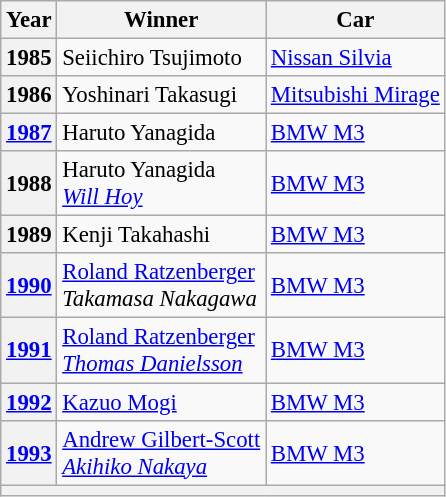<table class="wikitable" style="font-size: 95%;">
<tr>
<th>Year</th>
<th>Winner</th>
<th>Car</th>
</tr>
<tr>
<th>1985</th>
<td> Seiichiro Tsujimoto</td>
<td><a href='#'>Nissan Silvia</a></td>
</tr>
<tr>
<th>1986</th>
<td> Yoshinari Takasugi</td>
<td><a href='#'>Mitsubishi Mirage</a></td>
</tr>
<tr>
<th><a href='#'>1987</a></th>
<td> Haruto Yanagida</td>
<td><a href='#'>BMW M3</a></td>
</tr>
<tr>
<th>1988</th>
<td> Haruto Yanagida<br> <em><a href='#'>Will Hoy</a></em></td>
<td><a href='#'>BMW M3</a></td>
</tr>
<tr>
<th>1989</th>
<td> Kenji Takahashi</td>
<td><a href='#'>BMW M3</a></td>
</tr>
<tr>
<th><a href='#'>1990</a></th>
<td> <a href='#'>Roland Ratzenberger</a><br> <em>Takamasa Nakagawa</em></td>
<td><a href='#'>BMW M3</a></td>
</tr>
<tr>
<th><a href='#'>1991</a></th>
<td> <a href='#'>Roland Ratzenberger</a><br> <em><a href='#'>Thomas Danielsson</a></em></td>
<td><a href='#'>BMW M3</a></td>
</tr>
<tr>
<th><a href='#'>1992</a></th>
<td> <a href='#'>Kazuo Mogi</a></td>
<td><a href='#'>BMW M3</a></td>
</tr>
<tr>
<th><a href='#'>1993</a></th>
<td> <a href='#'>Andrew Gilbert-Scott</a><br> <em><a href='#'>Akihiko Nakaya</a></em></td>
<td><a href='#'>BMW M3</a></td>
</tr>
<tr>
<th colspan="3"></th>
</tr>
</table>
